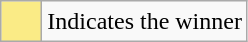<table class="wikitable">
<tr>
<td style="background:#FAEB86; height:20px; width:20px"></td>
<td>Indicates the winner</td>
</tr>
</table>
